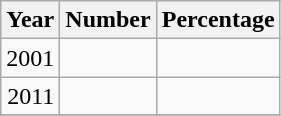<table class="wikitable sortable"  style="text-align: right;">
<tr>
<th>Year</th>
<th>Number</th>
<th>Percentage</th>
</tr>
<tr>
<td>2001</td>
<td></td>
<td></td>
</tr>
<tr>
<td>2011</td>
<td></td>
<td></td>
</tr>
<tr>
</tr>
</table>
